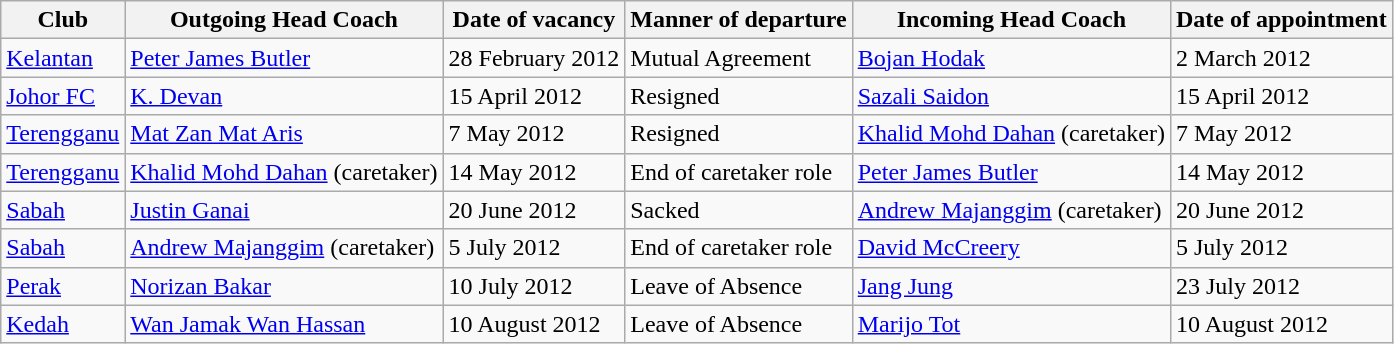<table class="wikitable">
<tr>
<th>Club</th>
<th>Outgoing Head Coach</th>
<th>Date of vacancy</th>
<th>Manner of departure</th>
<th>Incoming Head Coach</th>
<th>Date of appointment</th>
</tr>
<tr>
<td><a href='#'>Kelantan</a></td>
<td><a href='#'>Peter James Butler</a></td>
<td>28 February 2012</td>
<td>Mutual Agreement</td>
<td><a href='#'>Bojan Hodak</a></td>
<td>2 March 2012</td>
</tr>
<tr>
<td><a href='#'>Johor FC</a></td>
<td><a href='#'>K. Devan</a></td>
<td>15 April 2012</td>
<td>Resigned</td>
<td><a href='#'>Sazali Saidon</a></td>
<td>15 April 2012</td>
</tr>
<tr>
<td><a href='#'>Terengganu</a></td>
<td><a href='#'>Mat Zan Mat Aris</a></td>
<td>7 May 2012</td>
<td>Resigned</td>
<td><a href='#'>Khalid Mohd Dahan</a> (caretaker)</td>
<td>7 May 2012</td>
</tr>
<tr>
<td><a href='#'>Terengganu</a></td>
<td><a href='#'>Khalid Mohd Dahan</a> (caretaker)</td>
<td>14 May 2012</td>
<td>End of caretaker role</td>
<td><a href='#'>Peter James Butler</a></td>
<td>14 May 2012</td>
</tr>
<tr>
<td><a href='#'>Sabah</a></td>
<td><a href='#'>Justin Ganai</a></td>
<td>20 June 2012</td>
<td>Sacked</td>
<td><a href='#'>Andrew Majanggim</a> (caretaker)</td>
<td>20 June 2012</td>
</tr>
<tr>
<td><a href='#'>Sabah</a></td>
<td><a href='#'>Andrew Majanggim</a> (caretaker)</td>
<td>5 July 2012</td>
<td>End of caretaker role</td>
<td><a href='#'>David McCreery</a></td>
<td>5 July 2012</td>
</tr>
<tr>
<td><a href='#'>Perak</a></td>
<td><a href='#'>Norizan Bakar</a></td>
<td>10 July 2012</td>
<td>Leave of Absence</td>
<td><a href='#'>Jang Jung</a></td>
<td>23 July 2012</td>
</tr>
<tr>
<td><a href='#'>Kedah</a></td>
<td><a href='#'>Wan Jamak Wan Hassan</a></td>
<td>10 August 2012</td>
<td>Leave of Absence</td>
<td><a href='#'>Marijo Tot</a></td>
<td>10 August 2012</td>
</tr>
</table>
